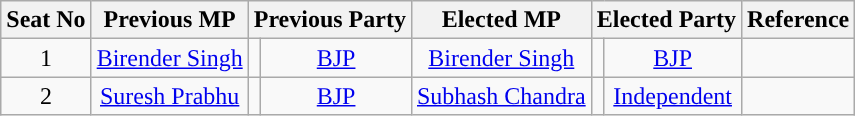<table class="wikitable">
<tr>
<th>Seat No</th>
<th>Previous MP</th>
<th colspan=2>Previous Party</th>
<th>Elected MP</th>
<th colspan=2>Elected Party</th>
<th>Reference</th>
</tr>
<tr style="text-align:center;">
<td>1</td>
<td><a href='#'>Birender Singh</a></td>
<td width="1px"></td>
<td><a href='#'>BJP</a></td>
<td><a href='#'>Birender Singh</a></td>
<td width="1px"></td>
<td><a href='#'>BJP</a></td>
<td rowspan=1></td>
</tr>
<tr style="text-align:center;">
<td>2</td>
<td><a href='#'>Suresh Prabhu</a></td>
<td width="1px"></td>
<td><a href='#'>BJP</a></td>
<td><a href='#'>Subhash Chandra</a></td>
<td width="1px"></td>
<td><a href='#'>Independent</a></td>
<td rowspan=1></td>
</tr>
</table>
